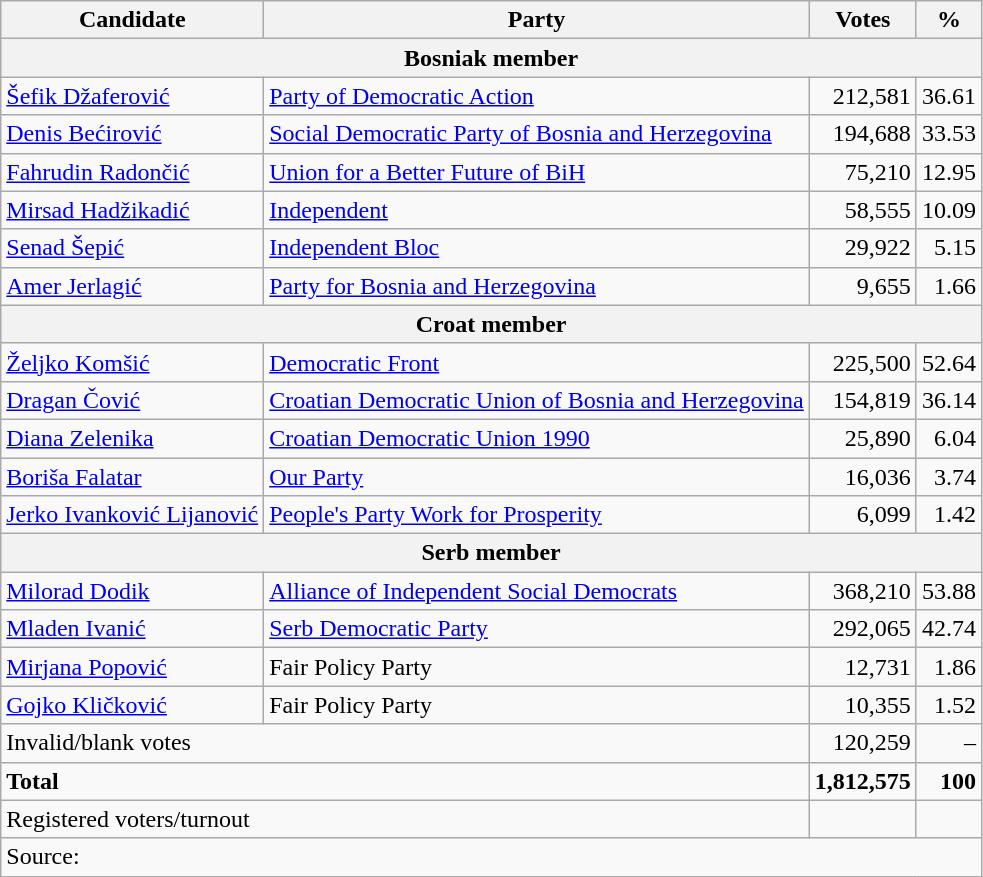<table class=wikitable style=text-align:right>
<tr>
<th>Candidate</th>
<th>Party</th>
<th>Votes</th>
<th>%</th>
</tr>
<tr>
<th colspan=4>Bosniak member</th>
</tr>
<tr>
<td align=left><a href='#'>Šefik Džaferović</a></td>
<td align=left><a href='#'>Party of Democratic Action</a></td>
<td>212,581</td>
<td>36.61</td>
</tr>
<tr>
<td align=left><a href='#'>Denis Bećirović</a></td>
<td align=left><a href='#'>Social Democratic Party of Bosnia and Herzegovina</a></td>
<td>194,688</td>
<td>33.53</td>
</tr>
<tr>
<td align=left><a href='#'>Fahrudin Radončić</a></td>
<td align=left><a href='#'>Union for a Better Future of BiH</a></td>
<td>75,210</td>
<td>12.95</td>
</tr>
<tr>
<td align=left><a href='#'>Mirsad Hadžikadić</a></td>
<td align=left><a href='#'>Independent</a></td>
<td>58,555</td>
<td>10.09</td>
</tr>
<tr>
<td align=left><a href='#'>Senad Šepić</a></td>
<td align=left><a href='#'>Independent Bloc</a></td>
<td>29,922</td>
<td>5.15</td>
</tr>
<tr>
<td align=left><a href='#'>Amer Jerlagić</a></td>
<td align=left><a href='#'>Party for Bosnia and Herzegovina</a></td>
<td>9,655</td>
<td>1.66</td>
</tr>
<tr>
<th colspan=4>Croat member</th>
</tr>
<tr>
<td align=left><a href='#'>Željko Komšić</a></td>
<td align=left><a href='#'>Democratic Front</a></td>
<td>225,500</td>
<td>52.64</td>
</tr>
<tr>
<td align=left><a href='#'>Dragan Čović</a></td>
<td align=left><a href='#'>Croatian Democratic Union of Bosnia and Herzegovina</a></td>
<td>154,819</td>
<td>36.14</td>
</tr>
<tr>
<td align=left><a href='#'>Diana Zelenika</a></td>
<td align=left><a href='#'>Croatian Democratic Union 1990</a></td>
<td>25,890</td>
<td>6.04</td>
</tr>
<tr>
<td align=left><a href='#'>Boriša Falatar</a></td>
<td align=left><a href='#'>Our Party</a></td>
<td>16,036</td>
<td>3.74</td>
</tr>
<tr>
<td align=left><a href='#'>Jerko Ivanković Lijanović</a></td>
<td align=left><a href='#'>People's Party Work for Prosperity</a></td>
<td>6,099</td>
<td>1.42</td>
</tr>
<tr>
<th colspan=4>Serb member</th>
</tr>
<tr>
<td align=left><a href='#'>Milorad Dodik</a></td>
<td align=left><a href='#'>Alliance of Independent Social Democrats</a></td>
<td>368,210</td>
<td>53.88</td>
</tr>
<tr>
<td align=left><a href='#'>Mladen Ivanić</a></td>
<td align=left><a href='#'>Serb Democratic Party</a></td>
<td>292,065</td>
<td>42.74</td>
</tr>
<tr>
<td align=left><a href='#'>Mirjana Popović</a></td>
<td align=left>Fair Policy Party</td>
<td>12,731</td>
<td>1.86</td>
</tr>
<tr>
<td align=left><a href='#'>Gojko Kličković</a></td>
<td align=left>Fair Policy Party</td>
<td>10,355</td>
<td>1.52</td>
</tr>
<tr>
<td align=left colspan=2>Invalid/blank votes</td>
<td>120,259</td>
<td>–</td>
</tr>
<tr>
<td align=left colspan=2><strong>Total</strong></td>
<td><strong>1,812,575</strong></td>
<td><strong>100</strong></td>
</tr>
<tr>
<td align=left colspan=2>Registered voters/turnout</td>
<td></td>
<td></td>
</tr>
<tr>
<td align=left colspan=4>Source: </td>
</tr>
</table>
